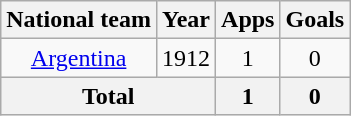<table class="wikitable" style="text-align:center">
<tr>
<th>National team</th>
<th>Year</th>
<th>Apps</th>
<th>Goals</th>
</tr>
<tr>
<td rowspan="1"><a href='#'>Argentina</a></td>
<td>1912</td>
<td>1</td>
<td>0</td>
</tr>
<tr>
<th colspan=2>Total</th>
<th>1</th>
<th>0</th>
</tr>
</table>
